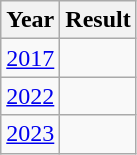<table class="wikitable" style="text-align:center">
<tr>
<th>Year</th>
<th>Result</th>
</tr>
<tr>
<td><a href='#'>2017</a></td>
<td></td>
</tr>
<tr>
<td><a href='#'>2022</a></td>
<td></td>
</tr>
<tr>
<td><a href='#'>2023</a></td>
<td></td>
</tr>
</table>
